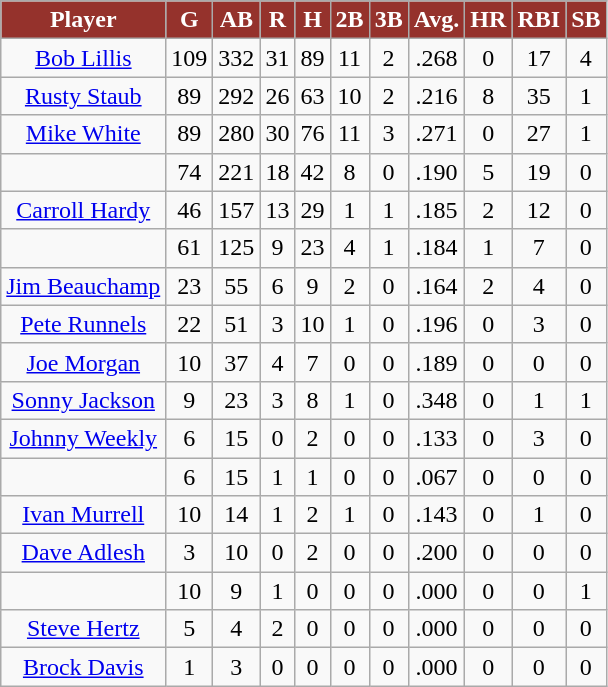<table class="wikitable sortable">
<tr>
<th style="background:#95322c; color:#FFFFFF">Player</th>
<th style="background:#95322c; color:#FFFFFF">G</th>
<th style="background:#95322c; color:#FFFFFF">AB</th>
<th style="background:#95322c; color:#FFFFFF">R</th>
<th style="background:#95322c; color:#FFFFFF">H</th>
<th style="background:#95322c; color:#FFFFFF">2B</th>
<th style="background:#95322c; color:#FFFFFF">3B</th>
<th style="background:#95322c; color:#FFFFFF">Avg.</th>
<th style="background:#95322c; color:#FFFFFF">HR</th>
<th style="background:#95322c; color:#FFFFFF">RBI</th>
<th style="background:#95322c; color:#FFFFFF">SB</th>
</tr>
<tr align="center">
<td><a href='#'>Bob Lillis</a></td>
<td>109</td>
<td>332</td>
<td>31</td>
<td>89</td>
<td>11</td>
<td>2</td>
<td>.268</td>
<td>0</td>
<td>17</td>
<td>4</td>
</tr>
<tr align="center">
<td><a href='#'>Rusty Staub</a></td>
<td>89</td>
<td>292</td>
<td>26</td>
<td>63</td>
<td>10</td>
<td>2</td>
<td>.216</td>
<td>8</td>
<td>35</td>
<td>1</td>
</tr>
<tr align="center">
<td><a href='#'>Mike White</a></td>
<td>89</td>
<td>280</td>
<td>30</td>
<td>76</td>
<td>11</td>
<td>3</td>
<td>.271</td>
<td>0</td>
<td>27</td>
<td>1</td>
</tr>
<tr align="center">
<td></td>
<td>74</td>
<td>221</td>
<td>18</td>
<td>42</td>
<td>8</td>
<td>0</td>
<td>.190</td>
<td>5</td>
<td>19</td>
<td>0</td>
</tr>
<tr align="center">
<td><a href='#'>Carroll Hardy</a></td>
<td>46</td>
<td>157</td>
<td>13</td>
<td>29</td>
<td>1</td>
<td>1</td>
<td>.185</td>
<td>2</td>
<td>12</td>
<td>0</td>
</tr>
<tr align="center">
<td></td>
<td>61</td>
<td>125</td>
<td>9</td>
<td>23</td>
<td>4</td>
<td>1</td>
<td>.184</td>
<td>1</td>
<td>7</td>
<td>0</td>
</tr>
<tr align="center">
<td><a href='#'>Jim Beauchamp</a></td>
<td>23</td>
<td>55</td>
<td>6</td>
<td>9</td>
<td>2</td>
<td>0</td>
<td>.164</td>
<td>2</td>
<td>4</td>
<td>0</td>
</tr>
<tr align="center">
<td><a href='#'>Pete Runnels</a></td>
<td>22</td>
<td>51</td>
<td>3</td>
<td>10</td>
<td>1</td>
<td>0</td>
<td>.196</td>
<td>0</td>
<td>3</td>
<td>0</td>
</tr>
<tr align="center">
<td><a href='#'>Joe Morgan</a></td>
<td>10</td>
<td>37</td>
<td>4</td>
<td>7</td>
<td>0</td>
<td>0</td>
<td>.189</td>
<td>0</td>
<td>0</td>
<td>0</td>
</tr>
<tr align="center">
<td><a href='#'>Sonny Jackson</a></td>
<td>9</td>
<td>23</td>
<td>3</td>
<td>8</td>
<td>1</td>
<td>0</td>
<td>.348</td>
<td>0</td>
<td>1</td>
<td>1</td>
</tr>
<tr align="center">
<td><a href='#'>Johnny Weekly</a></td>
<td>6</td>
<td>15</td>
<td>0</td>
<td>2</td>
<td>0</td>
<td>0</td>
<td>.133</td>
<td>0</td>
<td>3</td>
<td>0</td>
</tr>
<tr align="center">
<td></td>
<td>6</td>
<td>15</td>
<td>1</td>
<td>1</td>
<td>0</td>
<td>0</td>
<td>.067</td>
<td>0</td>
<td>0</td>
<td>0</td>
</tr>
<tr align="center">
<td><a href='#'>Ivan Murrell</a></td>
<td>10</td>
<td>14</td>
<td>1</td>
<td>2</td>
<td>1</td>
<td>0</td>
<td>.143</td>
<td>0</td>
<td>1</td>
<td>0</td>
</tr>
<tr align="center">
<td><a href='#'>Dave Adlesh</a></td>
<td>3</td>
<td>10</td>
<td>0</td>
<td>2</td>
<td>0</td>
<td>0</td>
<td>.200</td>
<td>0</td>
<td>0</td>
<td>0</td>
</tr>
<tr align="center">
<td></td>
<td>10</td>
<td>9</td>
<td>1</td>
<td>0</td>
<td>0</td>
<td>0</td>
<td>.000</td>
<td>0</td>
<td>0</td>
<td>1</td>
</tr>
<tr align="center">
<td><a href='#'>Steve Hertz</a></td>
<td>5</td>
<td>4</td>
<td>2</td>
<td>0</td>
<td>0</td>
<td>0</td>
<td>.000</td>
<td>0</td>
<td>0</td>
<td>0</td>
</tr>
<tr align="center">
<td><a href='#'>Brock Davis</a></td>
<td>1</td>
<td>3</td>
<td>0</td>
<td>0</td>
<td>0</td>
<td>0</td>
<td>.000</td>
<td>0</td>
<td>0</td>
<td>0</td>
</tr>
</table>
